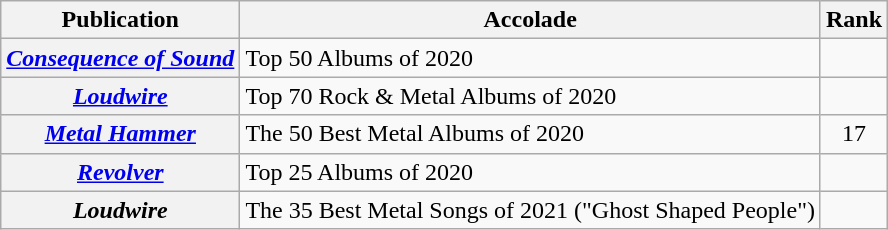<table class="wikitable sortable plainrowheaders">
<tr>
<th scope="col">Publication</th>
<th scope="col">Accolade</th>
<th scope="col">Rank</th>
</tr>
<tr>
<th scope="row"><em><a href='#'>Consequence of Sound</a></em></th>
<td>Top 50 Albums of 2020</td>
<td></td>
</tr>
<tr>
<th scope="row"><em><a href='#'>Loudwire</a></em></th>
<td>Top 70 Rock & Metal Albums of 2020</td>
<td></td>
</tr>
<tr>
<th scope="row"><em><a href='#'>Metal Hammer</a></em></th>
<td>The 50 Best Metal Albums of 2020</td>
<td style="text-align:center;">17</td>
</tr>
<tr>
<th scope="row"><em><a href='#'>Revolver</a></em></th>
<td>Top 25 Albums of 2020</td>
<td></td>
</tr>
<tr>
<th scope="row"><em>Loudwire</em></th>
<td>The 35 Best Metal Songs of 2021 ("Ghost Shaped People")</td>
<td></td>
</tr>
</table>
